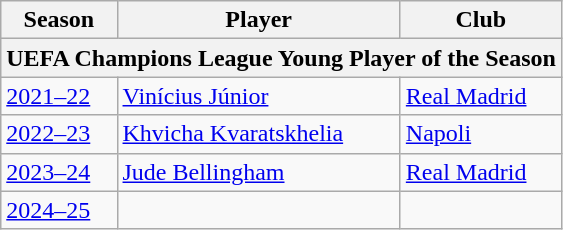<table class="wikitable">
<tr>
<th>Season</th>
<th>Player</th>
<th>Club</th>
</tr>
<tr>
<th colspan="3">UEFA Champions League Young Player of the Season</th>
</tr>
<tr>
<td><a href='#'>2021–22</a></td>
<td> <a href='#'>Vinícius Júnior</a></td>
<td> <a href='#'>Real Madrid</a></td>
</tr>
<tr>
<td><a href='#'>2022–23</a></td>
<td> <a href='#'>Khvicha Kvaratskhelia</a></td>
<td> <a href='#'>Napoli</a></td>
</tr>
<tr>
<td><a href='#'>2023–24</a></td>
<td> <a href='#'>Jude Bellingham</a></td>
<td> <a href='#'>Real Madrid</a></td>
</tr>
<tr>
<td><a href='#'>2024–25</a></td>
<td></td>
<td></td>
</tr>
</table>
